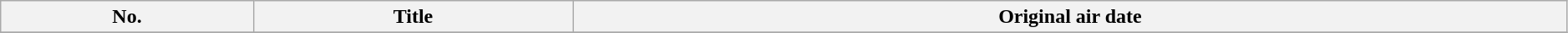<table class="wikitable plainrowheaders" style="width:99%;">
<tr>
<th>No.</th>
<th>Title</th>
<th>Original air date</th>
</tr>
<tr>
</tr>
</table>
